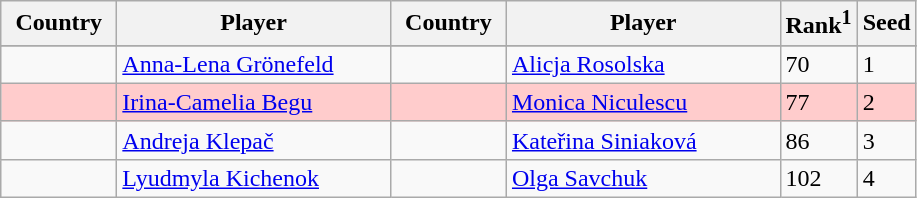<table class="sortable wikitable">
<tr>
<th width="70">Country</th>
<th width="175">Player</th>
<th width="70">Country</th>
<th width="175">Player</th>
<th>Rank<sup>1</sup></th>
<th>Seed</th>
</tr>
<tr style="background:#cfc;">
</tr>
<tr>
<td></td>
<td><a href='#'>Anna-Lena Grönefeld</a></td>
<td></td>
<td><a href='#'>Alicja Rosolska</a></td>
<td>70</td>
<td>1</td>
</tr>
<tr style="background:#fcc;">
<td></td>
<td><a href='#'>Irina-Camelia Begu</a></td>
<td></td>
<td><a href='#'>Monica Niculescu</a></td>
<td>77</td>
<td>2</td>
</tr>
<tr>
<td></td>
<td><a href='#'>Andreja Klepač</a></td>
<td></td>
<td><a href='#'>Kateřina Siniaková</a></td>
<td>86</td>
<td>3</td>
</tr>
<tr>
<td></td>
<td><a href='#'>Lyudmyla Kichenok</a></td>
<td></td>
<td><a href='#'>Olga Savchuk</a></td>
<td>102</td>
<td>4</td>
</tr>
</table>
